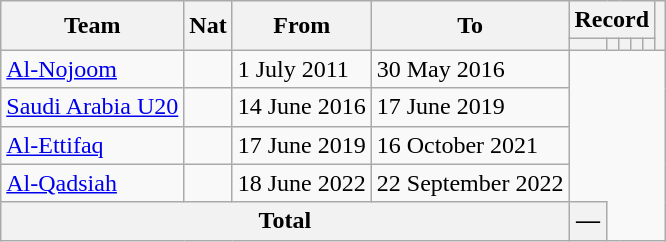<table class=wikitable style="text-align: center">
<tr>
<th rowspan=2>Team</th>
<th rowspan=2>Nat</th>
<th rowspan=2>From</th>
<th rowspan=2>To</th>
<th colspan=5>Record</th>
<th rowspan=2></th>
</tr>
<tr>
<th></th>
<th></th>
<th></th>
<th></th>
<th></th>
</tr>
<tr>
<td align=left><a href='#'>Al-Nojoom</a></td>
<td></td>
<td align=left>1 July 2011</td>
<td align=left>30 May 2016<br></td>
</tr>
<tr>
<td align=left><a href='#'>Saudi Arabia U20</a></td>
<td></td>
<td align=left>14 June 2016</td>
<td align=left>17 June 2019<br></td>
</tr>
<tr>
<td align=left><a href='#'>Al-Ettifaq</a></td>
<td></td>
<td align=left>17 June 2019</td>
<td align=left>16 October 2021<br></td>
</tr>
<tr>
<td align=left><a href='#'>Al-Qadsiah</a></td>
<td></td>
<td align=left>18 June 2022</td>
<td align=left>22 September 2022<br></td>
</tr>
<tr>
<th colspan=4>Total<br></th>
<th>—</th>
</tr>
</table>
